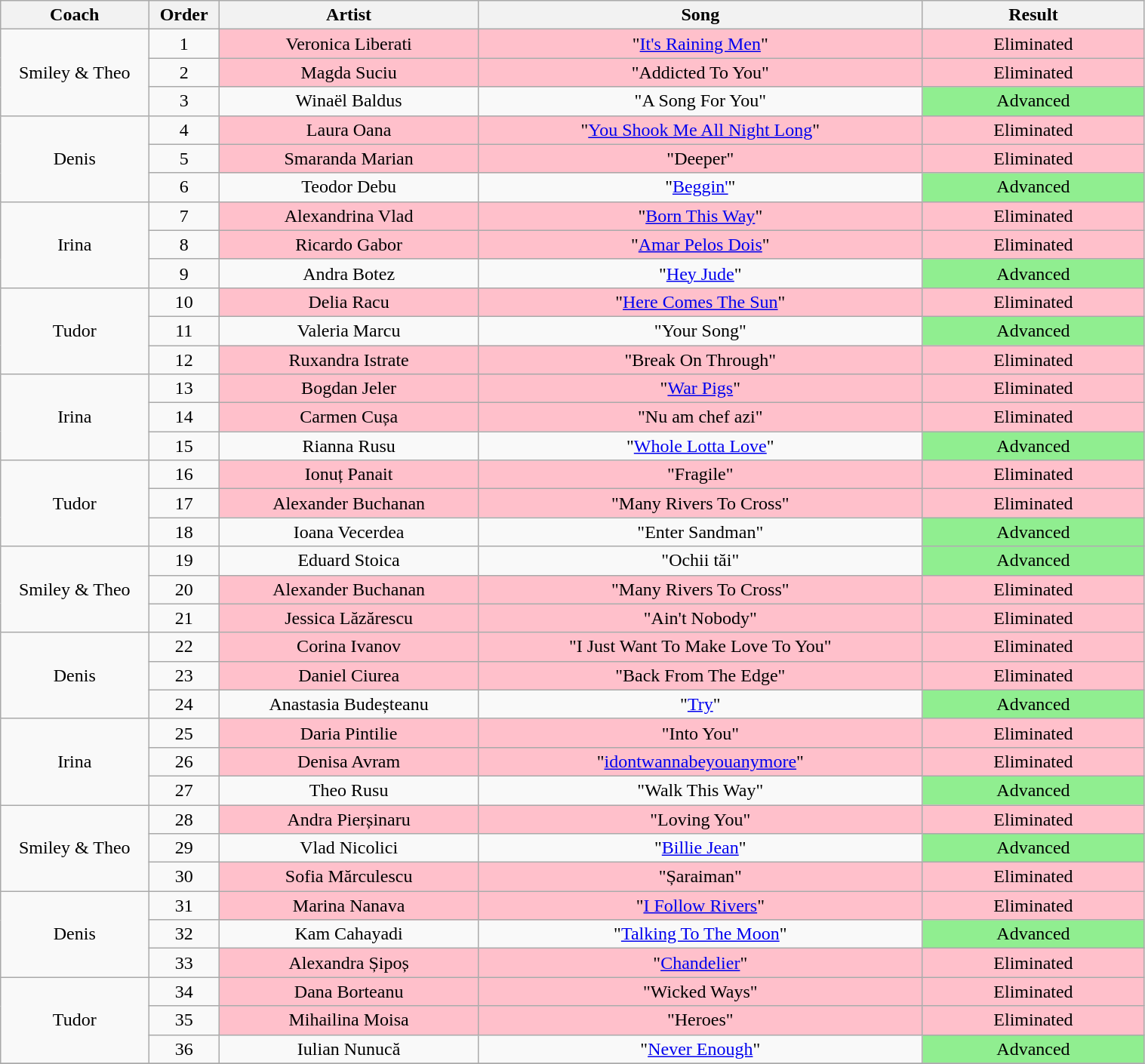<table class="wikitable" style="text-align: center; width:80%;">
<tr>
<th style="width:08%;">Coach</th>
<th style="width:02%;">Order</th>
<th style="width:14%;">Artist</th>
<th style="width:24%;">Song</th>
<th style="width:12%;">Result</th>
</tr>
<tr>
<td rowspan="3">Smiley & Theo</td>
<td>1</td>
<td style="background:pink;">Veronica Liberati</td>
<td style="background:pink;">"<a href='#'>It's Raining Men</a>"</td>
<td style="background:pink;">Eliminated</td>
</tr>
<tr>
<td>2</td>
<td style="background:pink;">Magda Suciu</td>
<td style="background:pink;">"Addicted To You"</td>
<td style="background:pink;">Eliminated</td>
</tr>
<tr>
<td>3</td>
<td>Winaël Baldus</td>
<td>"A Song For You"</td>
<td style="background:lightgreen;">Advanced</td>
</tr>
<tr>
<td rowspan="3">Denis</td>
<td>4</td>
<td style="background:pink;">Laura Oana</td>
<td style="background:pink;">"<a href='#'>You Shook Me All Night Long</a>"</td>
<td style="background:pink;">Eliminated</td>
</tr>
<tr>
<td>5</td>
<td style="background:pink;">Smaranda Marian</td>
<td style="background:pink;">"Deeper"</td>
<td style="background:pink;">Eliminated</td>
</tr>
<tr>
<td>6</td>
<td>Teodor Debu</td>
<td>"<a href='#'>Beggin'</a>"</td>
<td style="background:lightgreen;">Advanced</td>
</tr>
<tr>
<td rowspan="3">Irina</td>
<td>7</td>
<td style="background:pink;">Alexandrina Vlad</td>
<td style="background:pink;">"<a href='#'>Born This Way</a>"</td>
<td style="background:pink;">Eliminated</td>
</tr>
<tr>
<td>8</td>
<td style="background:pink;">Ricardo Gabor</td>
<td style="background:pink;">"<a href='#'>Amar Pelos Dois</a>"</td>
<td style="background:pink;">Eliminated</td>
</tr>
<tr>
<td>9</td>
<td>Andra Botez</td>
<td>"<a href='#'>Hey Jude</a>"</td>
<td style="background:lightgreen;">Advanced</td>
</tr>
<tr>
<td rowspan="3">Tudor</td>
<td>10</td>
<td style="background:pink;">Delia Racu</td>
<td style="background:pink;">"<a href='#'>Here Comes The Sun</a>"</td>
<td style="background:pink;">Eliminated</td>
</tr>
<tr>
<td>11</td>
<td>Valeria Marcu</td>
<td>"Your Song"</td>
<td style="background:lightgreen;">Advanced</td>
</tr>
<tr>
<td>12</td>
<td style="background:pink;">Ruxandra Istrate</td>
<td style="background:pink;">"Break On Through"</td>
<td style="background:pink;">Eliminated</td>
</tr>
<tr>
<td rowspan="3">Irina</td>
<td>13</td>
<td style="background:pink;">Bogdan Jeler</td>
<td style="background:pink;">"<a href='#'>War Pigs</a>"</td>
<td style="background:pink;">Eliminated</td>
</tr>
<tr>
<td>14</td>
<td style="background:pink;">Carmen Cușa</td>
<td style="background:pink;">"Nu am chef azi"</td>
<td style="background:pink;">Eliminated</td>
</tr>
<tr>
<td>15</td>
<td>Rianna Rusu</td>
<td>"<a href='#'>Whole Lotta Love</a>"</td>
<td style="background:lightgreen;">Advanced</td>
</tr>
<tr>
<td rowspan="3">Tudor</td>
<td>16</td>
<td style="background:pink;">Ionuț Panait</td>
<td style="background:pink;">"Fragile"</td>
<td style="background:pink;">Eliminated</td>
</tr>
<tr>
<td>17</td>
<td style="background:pink;">Alexander Buchanan</td>
<td style="background:pink;">"Many Rivers To Cross"</td>
<td style="background:pink;">Eliminated</td>
</tr>
<tr>
<td>18</td>
<td>Ioana Vecerdea</td>
<td>"Enter Sandman"</td>
<td style="background:lightgreen;">Advanced</td>
</tr>
<tr>
<td rowspan="3">Smiley & Theo</td>
<td>19</td>
<td>Eduard Stoica</td>
<td>"Ochii tăi"</td>
<td style="background:lightgreen;">Advanced</td>
</tr>
<tr>
<td>20</td>
<td style="background:pink;">Alexander Buchanan</td>
<td style="background:pink;">"Many Rivers To Cross"</td>
<td style="background:pink;">Eliminated</td>
</tr>
<tr>
<td>21</td>
<td style="background:pink;">Jessica Lăzărescu</td>
<td style="background:pink;">"Ain't Nobody"</td>
<td style="background:pink;">Eliminated</td>
</tr>
<tr>
<td rowspan="3">Denis</td>
<td>22</td>
<td style="background:pink;">Corina Ivanov</td>
<td style="background:pink;">"I Just Want To Make Love To You"</td>
<td style="background:pink;">Eliminated</td>
</tr>
<tr>
<td>23</td>
<td style="background:pink;">Daniel Ciurea</td>
<td style="background:pink;">"Back From The Edge"</td>
<td style="background:pink;">Eliminated</td>
</tr>
<tr>
<td>24</td>
<td>Anastasia Budeșteanu</td>
<td>"<a href='#'>Try</a>"</td>
<td style="background:lightgreen;">Advanced</td>
</tr>
<tr>
<td rowspan="3">Irina</td>
<td>25</td>
<td style="background:pink;">Daria Pintilie</td>
<td style="background:pink;">"Into You"</td>
<td style="background:pink;">Eliminated</td>
</tr>
<tr>
<td>26</td>
<td style="background:pink;">Denisa Avram</td>
<td style="background:pink;">"<a href='#'>idontwannabeyouanymore</a>"</td>
<td style="background:pink;">Eliminated</td>
</tr>
<tr>
<td>27</td>
<td>Theo Rusu</td>
<td>"Walk This Way"</td>
<td style="background:lightgreen;">Advanced</td>
</tr>
<tr>
<td rowspan="3">Smiley & Theo</td>
<td>28</td>
<td style="background:pink;">Andra Pierșinaru</td>
<td style="background:pink;">"Loving You"</td>
<td style="background:pink;">Eliminated</td>
</tr>
<tr>
<td>29</td>
<td>Vlad Nicolici</td>
<td>"<a href='#'>Billie Jean</a>"</td>
<td style="background:lightgreen;">Advanced</td>
</tr>
<tr>
<td>30</td>
<td style="background:pink;">Sofia Mărculescu</td>
<td style="background:pink;">"Șaraiman"</td>
<td style="background:pink;">Eliminated</td>
</tr>
<tr>
<td rowspan="3">Denis</td>
<td>31</td>
<td style="background:pink;">Marina Nanava</td>
<td style="background:pink;">"<a href='#'>I Follow Rivers</a>"</td>
<td style="background:pink;">Eliminated</td>
</tr>
<tr>
<td>32</td>
<td>Kam Cahayadi</td>
<td>"<a href='#'>Talking To The Moon</a>"</td>
<td style="background:lightgreen;">Advanced</td>
</tr>
<tr>
<td>33</td>
<td style="background:pink;">Alexandra Șipoș</td>
<td style="background:pink;">"<a href='#'>Chandelier</a>"</td>
<td style="background:pink;">Eliminated</td>
</tr>
<tr>
<td rowspan="3">Tudor</td>
<td>34</td>
<td style="background:pink;">Dana Borteanu</td>
<td style="background:pink;">"Wicked Ways"</td>
<td style="background:pink;">Eliminated</td>
</tr>
<tr>
<td>35</td>
<td style="background:pink;">Mihailina Moisa</td>
<td style="background:pink;">"Heroes"</td>
<td style="background:pink;">Eliminated</td>
</tr>
<tr>
<td>36</td>
<td>Iulian Nunucă</td>
<td>"<a href='#'>Never Enough</a>"</td>
<td style="background:lightgreen;">Advanced</td>
</tr>
<tr>
</tr>
</table>
